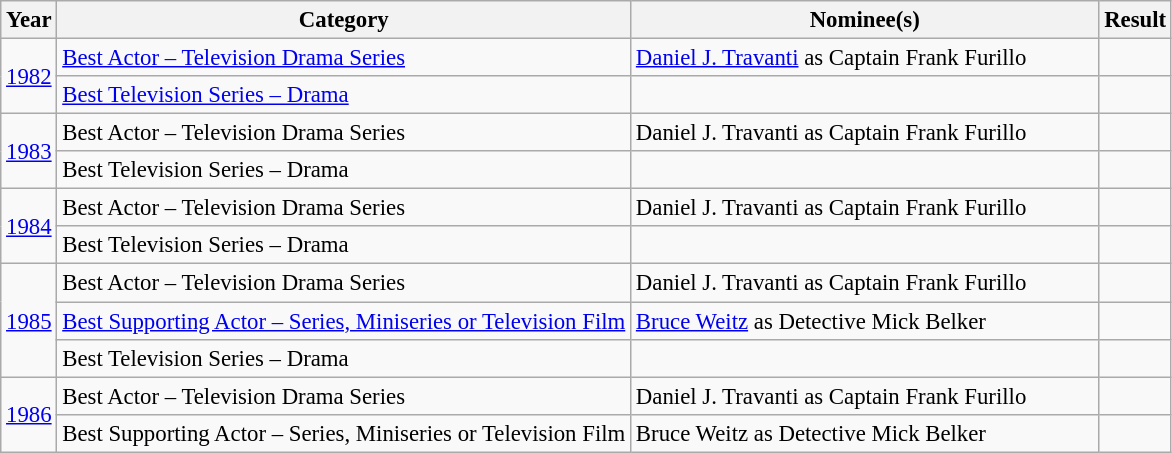<table class="wikitable sortable" style="font-size: 95%">
<tr>
<th>Year</th>
<th>Category</th>
<th style="width:40%;">Nominee(s)</th>
<th>Result</th>
</tr>
<tr>
<td rowspan=2><a href='#'>1982</a></td>
<td><a href='#'>Best Actor – Television Drama Series</a></td>
<td><a href='#'>Daniel J. Travanti</a> as Captain Frank Furillo</td>
<td></td>
</tr>
<tr>
<td><a href='#'>Best Television Series – Drama</a></td>
<td></td>
<td></td>
</tr>
<tr>
<td rowspan=2><a href='#'>1983</a></td>
<td>Best Actor – Television Drama Series</td>
<td>Daniel J. Travanti as Captain Frank Furillo</td>
<td></td>
</tr>
<tr>
<td>Best Television Series – Drama</td>
<td></td>
<td></td>
</tr>
<tr>
<td rowspan=2><a href='#'>1984</a></td>
<td>Best Actor – Television Drama Series</td>
<td>Daniel J. Travanti as Captain Frank Furillo</td>
<td></td>
</tr>
<tr>
<td>Best Television Series – Drama</td>
<td></td>
<td></td>
</tr>
<tr>
<td rowspan=3><a href='#'>1985</a></td>
<td>Best Actor – Television Drama Series</td>
<td>Daniel J. Travanti as Captain Frank Furillo</td>
<td></td>
</tr>
<tr>
<td><a href='#'>Best Supporting Actor – Series, Miniseries or Television Film</a></td>
<td><a href='#'>Bruce Weitz</a> as Detective Mick Belker</td>
<td></td>
</tr>
<tr>
<td>Best Television Series – Drama</td>
<td></td>
<td></td>
</tr>
<tr>
<td rowspan=2><a href='#'>1986</a></td>
<td>Best Actor – Television Drama Series</td>
<td>Daniel J. Travanti as Captain Frank Furillo</td>
<td></td>
</tr>
<tr>
<td>Best Supporting Actor – Series, Miniseries or Television Film</td>
<td>Bruce Weitz as Detective Mick Belker</td>
<td></td>
</tr>
</table>
